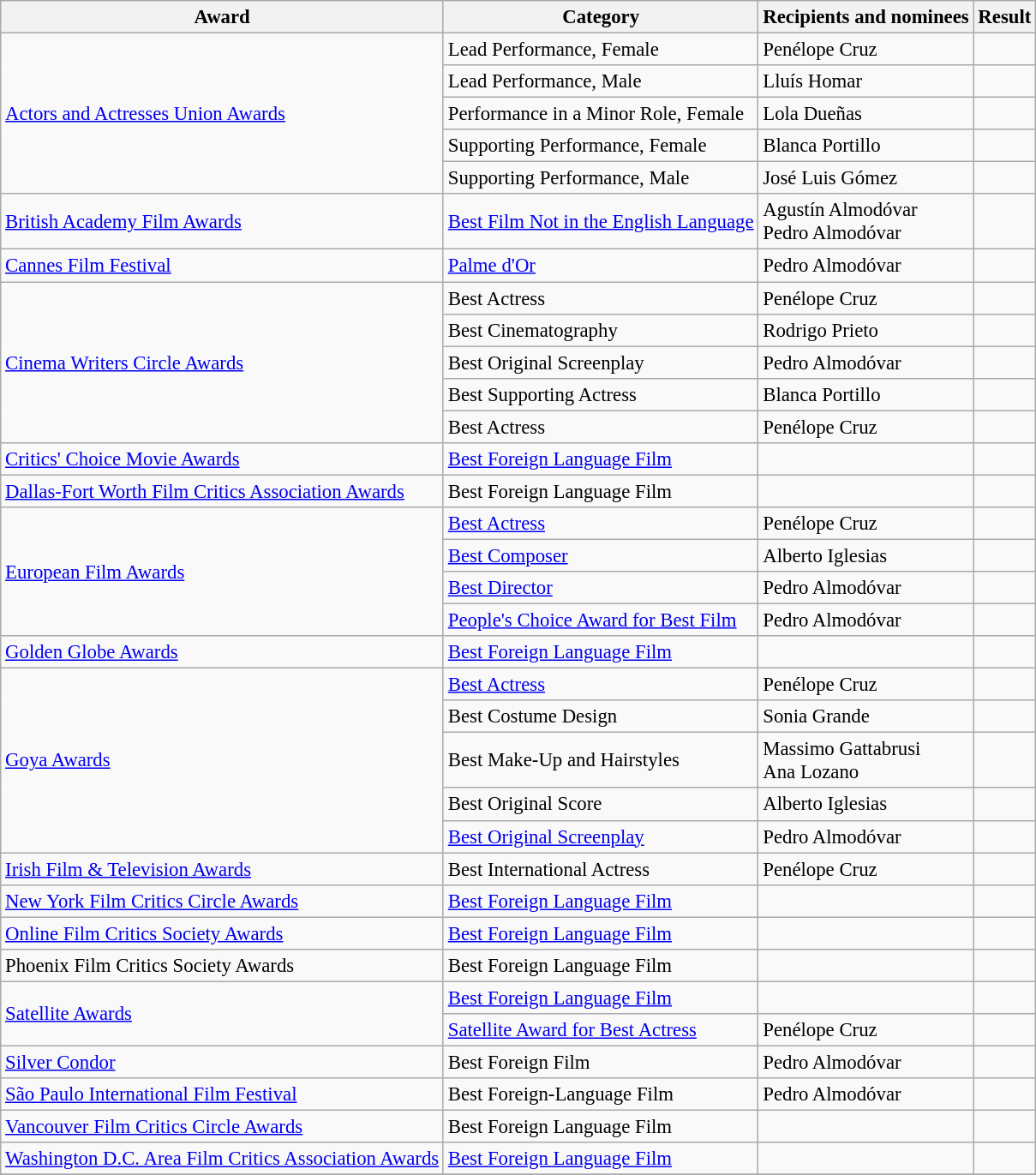<table class="wikitable" style="font-size: 95%;">
<tr>
<th>Award</th>
<th>Category</th>
<th>Recipients and nominees</th>
<th>Result</th>
</tr>
<tr>
<td rowspan="5"><a href='#'>Actors and Actresses Union Awards</a></td>
<td>Lead Performance, Female</td>
<td>Penélope Cruz</td>
<td></td>
</tr>
<tr>
<td>Lead Performance, Male</td>
<td>Lluís Homar</td>
<td></td>
</tr>
<tr>
<td>Performance in a Minor Role, Female</td>
<td>Lola Dueñas</td>
<td></td>
</tr>
<tr>
<td>Supporting Performance, Female</td>
<td>Blanca Portillo</td>
<td></td>
</tr>
<tr>
<td>Supporting Performance, Male</td>
<td>José Luis Gómez</td>
<td></td>
</tr>
<tr>
<td><a href='#'>British Academy Film Awards</a></td>
<td><a href='#'>Best Film Not in the English Language</a></td>
<td>Agustín Almodóvar <br> Pedro Almodóvar</td>
<td></td>
</tr>
<tr>
<td><a href='#'>Cannes Film Festival</a></td>
<td><a href='#'>Palme d'Or</a></td>
<td>Pedro Almodóvar</td>
<td></td>
</tr>
<tr>
<td rowspan="5"><a href='#'>Cinema Writers Circle Awards</a></td>
<td>Best Actress</td>
<td>Penélope Cruz</td>
<td></td>
</tr>
<tr>
<td>Best Cinematography</td>
<td>Rodrigo Prieto</td>
<td></td>
</tr>
<tr>
<td>Best Original Screenplay</td>
<td>Pedro Almodóvar</td>
<td></td>
</tr>
<tr>
<td>Best Supporting Actress</td>
<td>Blanca Portillo</td>
<td></td>
</tr>
<tr>
<td>Best Actress</td>
<td>Penélope Cruz</td>
<td></td>
</tr>
<tr>
<td><a href='#'>Critics' Choice Movie Awards</a></td>
<td><a href='#'>Best Foreign Language Film</a></td>
<td></td>
<td></td>
</tr>
<tr>
<td><a href='#'>Dallas-Fort Worth Film Critics Association Awards</a></td>
<td>Best Foreign Language Film</td>
<td></td>
<td></td>
</tr>
<tr>
<td rowspan="4"><a href='#'>European Film Awards</a></td>
<td><a href='#'>Best Actress</a></td>
<td>Penélope Cruz</td>
<td></td>
</tr>
<tr>
<td><a href='#'>Best Composer</a></td>
<td>Alberto Iglesias</td>
<td></td>
</tr>
<tr>
<td><a href='#'>Best Director</a></td>
<td>Pedro Almodóvar</td>
<td></td>
</tr>
<tr>
<td><a href='#'>People's Choice Award for Best Film</a></td>
<td>Pedro Almodóvar</td>
<td></td>
</tr>
<tr>
<td><a href='#'>Golden Globe Awards</a></td>
<td><a href='#'>Best Foreign Language Film</a></td>
<td></td>
<td></td>
</tr>
<tr>
<td rowspan="5"><a href='#'>Goya Awards</a></td>
<td><a href='#'>Best Actress</a></td>
<td>Penélope Cruz</td>
<td></td>
</tr>
<tr>
<td>Best Costume Design</td>
<td>Sonia Grande</td>
<td></td>
</tr>
<tr>
<td>Best Make-Up and Hairstyles</td>
<td>Massimo Gattabrusi<br> Ana Lozano</td>
<td></td>
</tr>
<tr>
<td>Best Original Score</td>
<td>Alberto Iglesias</td>
<td></td>
</tr>
<tr>
<td><a href='#'>Best Original Screenplay</a></td>
<td>Pedro Almodóvar</td>
<td></td>
</tr>
<tr>
<td><a href='#'>Irish Film & Television Awards</a></td>
<td>Best International Actress</td>
<td>Penélope Cruz</td>
<td></td>
</tr>
<tr>
<td><a href='#'>New York Film Critics Circle Awards</a></td>
<td><a href='#'>Best Foreign Language Film</a></td>
<td></td>
<td></td>
</tr>
<tr>
<td><a href='#'>Online Film Critics Society Awards</a></td>
<td><a href='#'>Best Foreign Language Film</a></td>
<td></td>
<td></td>
</tr>
<tr>
<td>Phoenix Film Critics Society Awards</td>
<td>Best Foreign Language Film</td>
<td></td>
<td></td>
</tr>
<tr>
<td rowspan="2"><a href='#'>Satellite Awards</a></td>
<td><a href='#'>Best Foreign Language Film</a></td>
<td></td>
<td></td>
</tr>
<tr>
<td><a href='#'>Satellite Award for Best Actress</a></td>
<td>Penélope Cruz</td>
<td></td>
</tr>
<tr>
<td><a href='#'>Silver Condor</a></td>
<td>Best Foreign Film</td>
<td>Pedro Almodóvar</td>
<td></td>
</tr>
<tr>
<td><a href='#'>São Paulo International Film Festival</a></td>
<td>Best Foreign-Language Film</td>
<td>Pedro Almodóvar</td>
<td></td>
</tr>
<tr>
<td><a href='#'>Vancouver Film Critics Circle Awards</a></td>
<td>Best Foreign Language Film</td>
<td></td>
<td></td>
</tr>
<tr>
<td><a href='#'>Washington D.C. Area Film Critics Association Awards</a></td>
<td><a href='#'>Best Foreign Language Film</a></td>
<td></td>
<td></td>
</tr>
<tr>
</tr>
</table>
